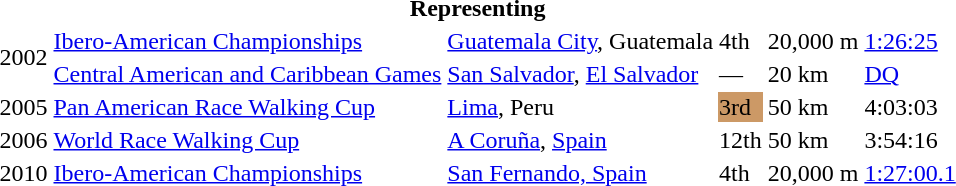<table>
<tr>
<th colspan="6">Representing </th>
</tr>
<tr>
<td rowspan=2>2002</td>
<td><a href='#'>Ibero-American Championships</a></td>
<td><a href='#'>Guatemala City</a>, Guatemala</td>
<td>4th</td>
<td>20,000 m</td>
<td><a href='#'>1:26:25</a></td>
</tr>
<tr>
<td><a href='#'>Central American and Caribbean Games</a></td>
<td><a href='#'>San Salvador</a>, <a href='#'>El Salvador</a></td>
<td>—</td>
<td>20 km</td>
<td><a href='#'>DQ</a></td>
</tr>
<tr>
<td>2005</td>
<td><a href='#'>Pan American Race Walking Cup</a></td>
<td><a href='#'>Lima</a>, Peru</td>
<td bgcolor="cc9966">3rd</td>
<td>50 km</td>
<td>4:03:03</td>
</tr>
<tr>
<td>2006</td>
<td><a href='#'>World Race Walking Cup</a></td>
<td><a href='#'>A Coruña</a>, <a href='#'>Spain</a></td>
<td>12th</td>
<td>50 km</td>
<td>3:54:16</td>
</tr>
<tr>
<td>2010</td>
<td><a href='#'>Ibero-American Championships</a></td>
<td><a href='#'>San Fernando, Spain</a></td>
<td>4th</td>
<td>20,000 m</td>
<td><a href='#'>1:27:00.1</a></td>
</tr>
</table>
